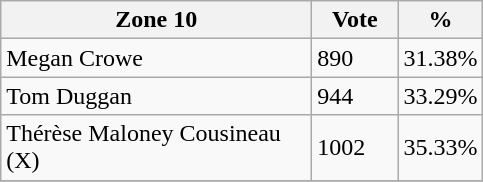<table class="wikitable">
<tr>
<th bgcolor="#DDDDFF" width="200px">Zone 10</th>
<th bgcolor="#DDDDFF" width="50px">Vote</th>
<th bgcolor="#DDDDFF" width="30px">%</th>
</tr>
<tr>
<td>Megan Crowe</td>
<td>890</td>
<td>31.38%</td>
</tr>
<tr>
<td>Tom Duggan</td>
<td>944</td>
<td>33.29%</td>
</tr>
<tr>
<td>Thérèse Maloney Cousineau (X)</td>
<td>1002</td>
<td>35.33%</td>
</tr>
<tr>
</tr>
</table>
